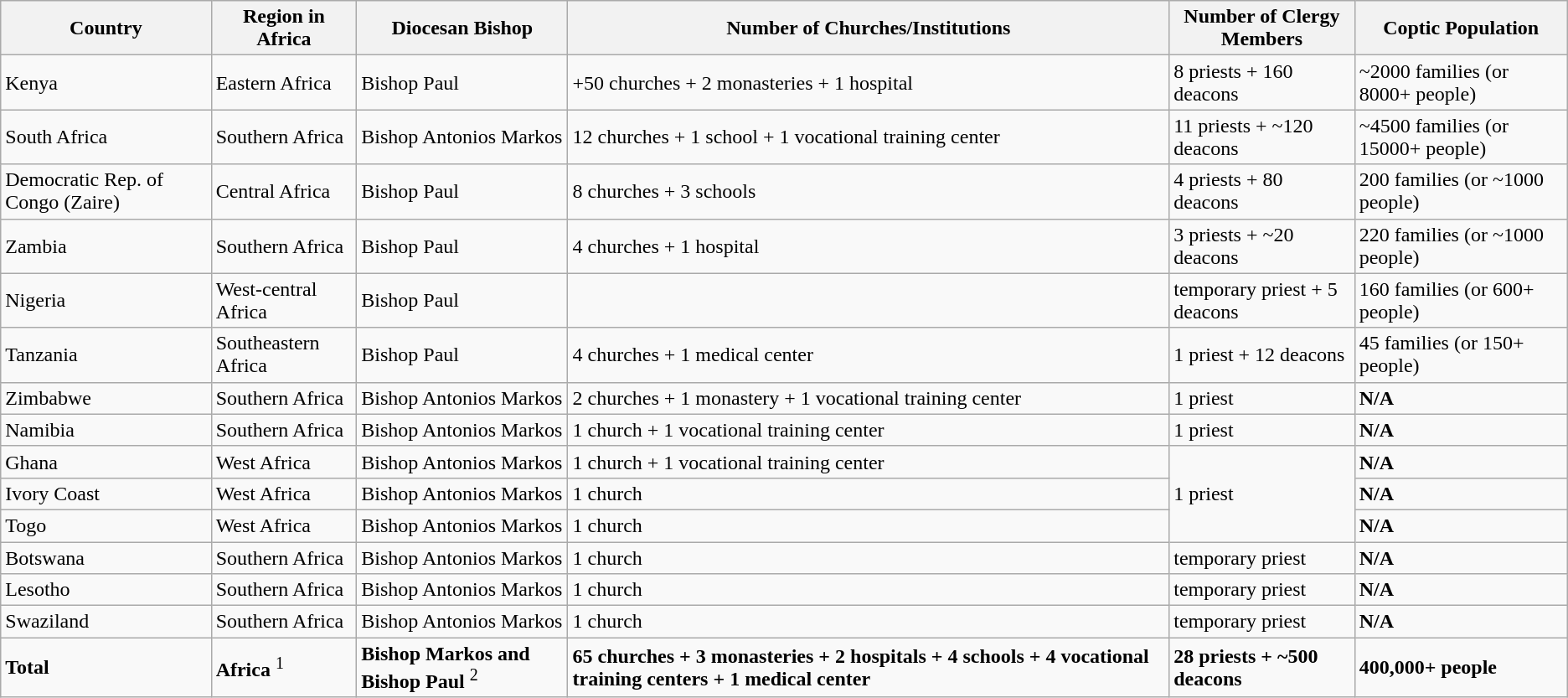<table class="wikitable">
<tr>
<th>Country</th>
<th>Region in Africa</th>
<th>Diocesan Bishop</th>
<th>Number of Churches/Institutions</th>
<th>Number of Clergy Members</th>
<th>Coptic Population</th>
</tr>
<tr>
<td>Kenya</td>
<td>Eastern Africa</td>
<td>Bishop Paul</td>
<td>+50 churches + 2 monasteries + 1 hospital</td>
<td>8 priests + 160 deacons</td>
<td>~2000 families (or 8000+ people)</td>
</tr>
<tr>
<td>South Africa</td>
<td>Southern Africa</td>
<td>Bishop Antonios Markos</td>
<td>12 churches + 1 school + 1 vocational training center</td>
<td>11 priests + ~120 deacons</td>
<td>~4500 families (or 15000+ people)</td>
</tr>
<tr>
<td>Democratic Rep. of Congo (Zaire)</td>
<td>Central Africa</td>
<td>Bishop Paul</td>
<td>8 churches + 3 schools</td>
<td>4 priests + 80 deacons</td>
<td>200 families (or ~1000 people)</td>
</tr>
<tr>
<td>Zambia</td>
<td>Southern Africa</td>
<td>Bishop Paul</td>
<td>4 churches + 1 hospital</td>
<td>3 priests + ~20 deacons</td>
<td>220 families (or ~1000 people)</td>
</tr>
<tr>
<td>Nigeria</td>
<td>West-central Africa</td>
<td>Bishop Paul</td>
<td></td>
<td>temporary priest + 5 deacons</td>
<td>160 families (or 600+ people)</td>
</tr>
<tr>
<td>Tanzania</td>
<td>Southeastern Africa</td>
<td>Bishop Paul</td>
<td>4 churches + 1 medical center</td>
<td>1 priest + 12 deacons</td>
<td>45 families (or 150+ people)</td>
</tr>
<tr>
<td>Zimbabwe</td>
<td>Southern Africa</td>
<td>Bishop Antonios Markos</td>
<td>2 churches + 1 monastery + 1 vocational training center</td>
<td>1 priest</td>
<td><strong>N/A</strong></td>
</tr>
<tr>
<td>Namibia</td>
<td>Southern Africa</td>
<td>Bishop Antonios Markos</td>
<td>1 church + 1 vocational training center</td>
<td>1 priest</td>
<td><strong>N/A</strong></td>
</tr>
<tr>
<td>Ghana</td>
<td>West Africa</td>
<td>Bishop Antonios Markos</td>
<td>1 church + 1 vocational training center</td>
<td rowspan=3 style="border-bottom:0px solid grey;" valign="center">1 priest</td>
<td><strong>N/A</strong></td>
</tr>
<tr>
<td>Ivory Coast</td>
<td>West Africa</td>
<td>Bishop Antonios Markos</td>
<td>1 church</td>
<td><strong>N/A</strong></td>
</tr>
<tr>
<td>Togo</td>
<td>West Africa</td>
<td>Bishop Antonios Markos</td>
<td>1 church</td>
<td><strong>N/A</strong></td>
</tr>
<tr>
<td>Botswana</td>
<td>Southern Africa</td>
<td>Bishop Antonios Markos</td>
<td>1 church</td>
<td>temporary priest</td>
<td><strong>N/A</strong></td>
</tr>
<tr>
<td>Lesotho</td>
<td>Southern Africa</td>
<td>Bishop Antonios Markos</td>
<td>1 church</td>
<td>temporary priest</td>
<td><strong>N/A</strong></td>
</tr>
<tr>
<td>Swaziland</td>
<td>Southern Africa</td>
<td>Bishop Antonios Markos</td>
<td>1 church</td>
<td>temporary priest</td>
<td><strong>N/A</strong></td>
</tr>
<tr>
<td><strong>Total</strong></td>
<td><strong>Africa</strong>  <sup>1</sup></td>
<td><strong> Bishop Markos and Bishop Paul</strong>  <sup>2</sup></td>
<td><strong>65 churches + 3 monasteries + 2 hospitals + 4 schools + 4 vocational training centers + 1 medical center</strong></td>
<td><strong>28 priests + ~500 deacons</strong></td>
<td><strong>400,000+ people</strong></td>
</tr>
</table>
